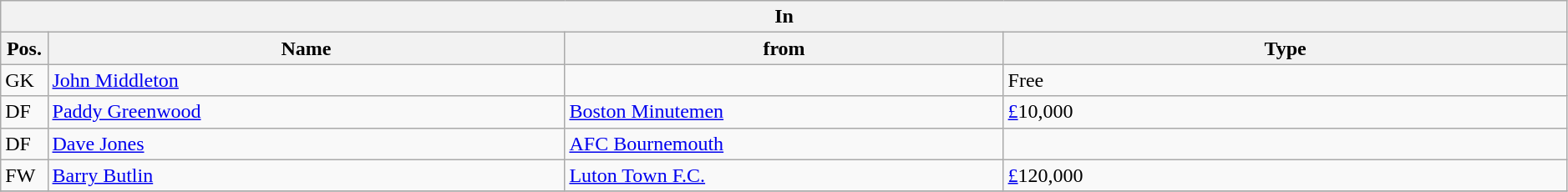<table class="wikitable" style="font-size:100%;width:99%;">
<tr>
<th colspan="4">In</th>
</tr>
<tr>
<th width=3%>Pos.</th>
<th width=33%>Name</th>
<th width=28%>from</th>
<th width=36%>Type</th>
</tr>
<tr>
<td>GK</td>
<td><a href='#'>John Middleton</a></td>
<td></td>
<td>Free</td>
</tr>
<tr>
<td>DF</td>
<td><a href='#'>Paddy Greenwood</a></td>
<td><a href='#'>Boston Minutemen</a></td>
<td><a href='#'>£</a>10,000</td>
</tr>
<tr>
<td>DF</td>
<td><a href='#'>Dave Jones</a></td>
<td><a href='#'>AFC Bournemouth</a></td>
<td></td>
</tr>
<tr>
<td>FW</td>
<td><a href='#'>Barry Butlin</a></td>
<td><a href='#'>Luton Town F.C.</a></td>
<td><a href='#'>£</a>120,000</td>
</tr>
<tr>
</tr>
</table>
